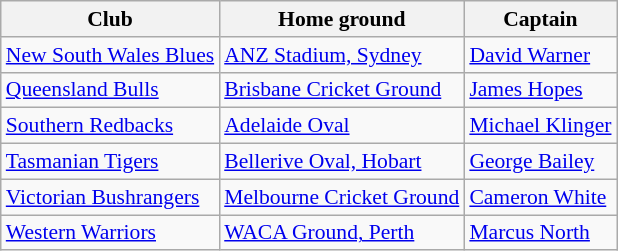<table class="wikitable" style="font-size:90%;">
<tr>
<th>Club</th>
<th>Home ground</th>
<th>Captain</th>
</tr>
<tr>
<td><a href='#'>New South Wales Blues</a></td>
<td><a href='#'>ANZ Stadium, Sydney</a></td>
<td><a href='#'>David Warner</a></td>
</tr>
<tr>
<td><a href='#'>Queensland Bulls</a></td>
<td><a href='#'>Brisbane Cricket Ground</a></td>
<td><a href='#'>James Hopes</a></td>
</tr>
<tr>
<td><a href='#'>Southern Redbacks</a></td>
<td><a href='#'>Adelaide Oval</a></td>
<td><a href='#'>Michael Klinger</a></td>
</tr>
<tr>
<td><a href='#'>Tasmanian Tigers</a></td>
<td><a href='#'>Bellerive Oval, Hobart</a></td>
<td><a href='#'>George Bailey</a></td>
</tr>
<tr>
<td><a href='#'>Victorian Bushrangers</a></td>
<td><a href='#'>Melbourne Cricket Ground</a></td>
<td><a href='#'>Cameron White</a></td>
</tr>
<tr>
<td><a href='#'>Western Warriors</a></td>
<td><a href='#'>WACA Ground, Perth</a></td>
<td><a href='#'>Marcus North</a></td>
</tr>
</table>
